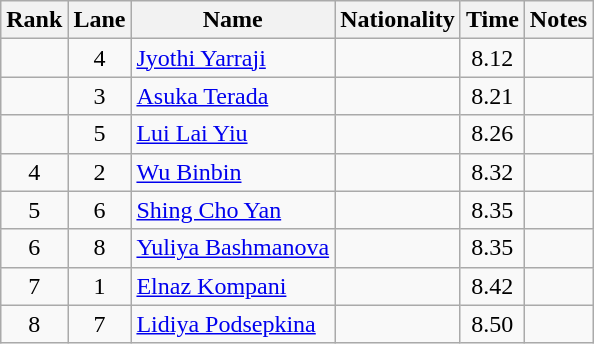<table class="wikitable sortable" style="text-align:center">
<tr>
<th>Rank</th>
<th>Lane</th>
<th>Name</th>
<th>Nationality</th>
<th>Time</th>
<th>Notes</th>
</tr>
<tr>
<td></td>
<td>4</td>
<td align=left><a href='#'>Jyothi Yarraji</a></td>
<td align=left></td>
<td>8.12</td>
<td></td>
</tr>
<tr>
<td></td>
<td>3</td>
<td align=left><a href='#'>Asuka Terada</a></td>
<td align=left></td>
<td>8.21</td>
<td></td>
</tr>
<tr>
<td></td>
<td>5</td>
<td align=left><a href='#'>Lui Lai Yiu</a></td>
<td align=left></td>
<td>8.26</td>
<td></td>
</tr>
<tr>
<td>4</td>
<td>2</td>
<td align=left><a href='#'>Wu Binbin</a></td>
<td align=left></td>
<td>8.32</td>
<td></td>
</tr>
<tr>
<td>5</td>
<td>6</td>
<td align=left><a href='#'>Shing Cho Yan</a></td>
<td align=left></td>
<td>8.35</td>
<td></td>
</tr>
<tr>
<td>6</td>
<td>8</td>
<td align=left><a href='#'>Yuliya Bashmanova</a></td>
<td align=left></td>
<td>8.35</td>
<td></td>
</tr>
<tr>
<td>7</td>
<td>1</td>
<td align=left><a href='#'>Elnaz Kompani</a></td>
<td align=left></td>
<td>8.42</td>
<td></td>
</tr>
<tr>
<td>8</td>
<td>7</td>
<td align=left><a href='#'>Lidiya Podsepkina</a></td>
<td align=left></td>
<td>8.50</td>
<td></td>
</tr>
</table>
